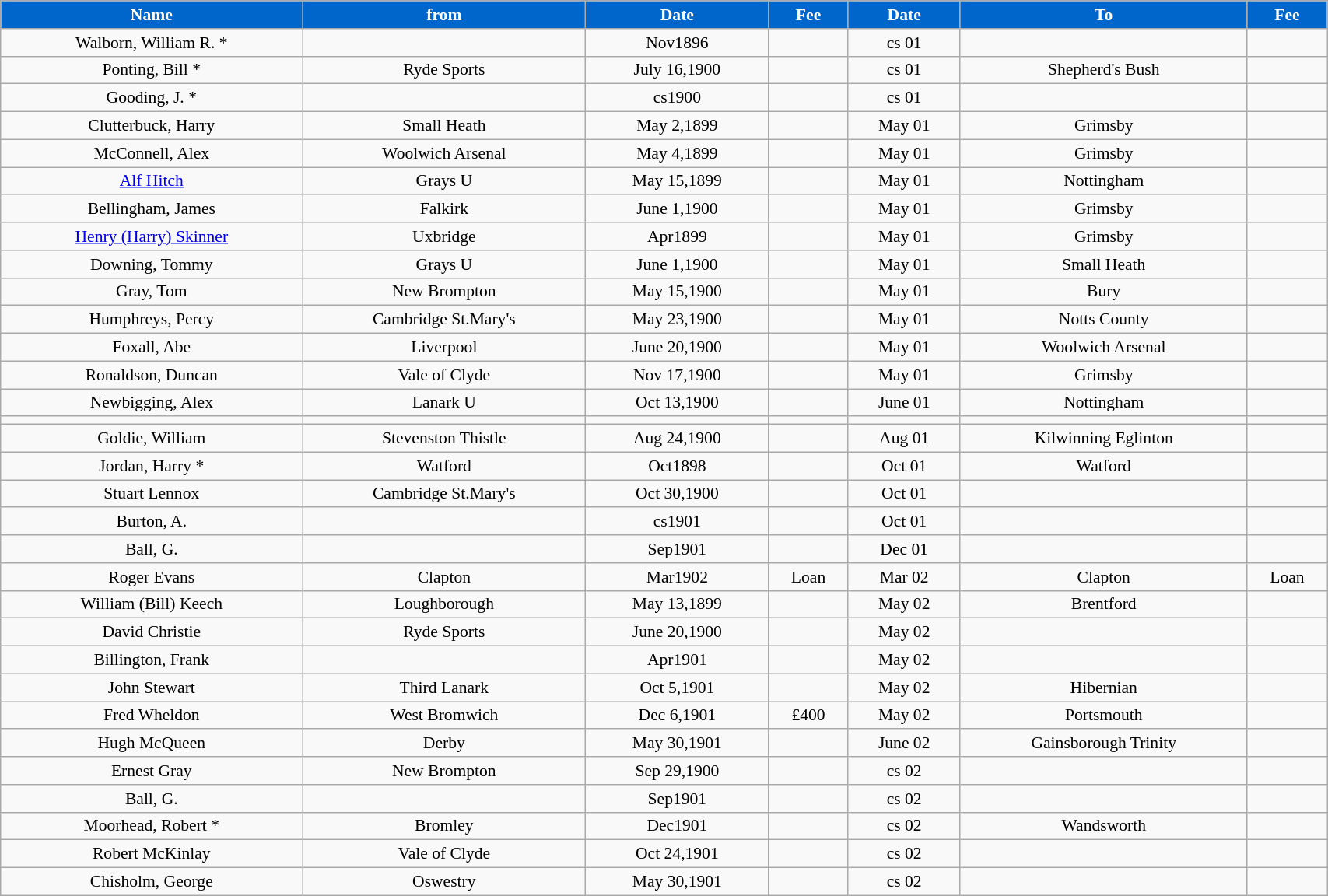<table class="wikitable" style="text-align:center; font-size:90%; width:90%;">
<tr>
<th style="background:#0066CC; color:#FFFFFF; text-align:center;"><strong>Name</strong></th>
<th style="background:#0066CC; color:#FFFFFF; text-align:center;">from</th>
<th style="background:#0066CC; color:#FFFFFF; text-align:center;"><strong>Date</strong></th>
<th style="background:#0066CC; color:#FFFFFF; text-align:center;"><strong>Fee</strong></th>
<th style="background:#0066CC; color:#FFFFFF; text-align:center;"><strong>Date</strong></th>
<th style="background:#0066CC; color:#FFFFFF; text-align:center;"><strong>To</strong></th>
<th style="background:#0066CC; color:#FFFFFF; text-align:center;"><strong>Fee</strong></th>
</tr>
<tr>
<td>Walborn, William R. *</td>
<td></td>
<td>Nov1896</td>
<td></td>
<td>cs 01</td>
<td></td>
<td></td>
</tr>
<tr>
<td>Ponting, Bill *</td>
<td>Ryde Sports</td>
<td>July 16,1900</td>
<td></td>
<td>cs 01</td>
<td>Shepherd's Bush</td>
<td></td>
</tr>
<tr>
<td>Gooding, J. *</td>
<td></td>
<td>cs1900</td>
<td></td>
<td>cs 01</td>
<td></td>
<td></td>
</tr>
<tr>
<td>Clutterbuck, Harry</td>
<td>Small Heath</td>
<td>May 2,1899</td>
<td></td>
<td>May 01</td>
<td>Grimsby</td>
<td></td>
</tr>
<tr>
<td>McConnell, Alex</td>
<td>Woolwich Arsenal</td>
<td>May 4,1899</td>
<td></td>
<td>May 01</td>
<td>Grimsby</td>
<td></td>
</tr>
<tr>
<td><a href='#'>Alf Hitch</a></td>
<td>Grays U</td>
<td>May 15,1899</td>
<td></td>
<td>May 01</td>
<td>Nottingham</td>
<td></td>
</tr>
<tr>
<td>Bellingham, James</td>
<td>Falkirk</td>
<td>June 1,1900</td>
<td></td>
<td>May 01</td>
<td>Grimsby</td>
<td></td>
</tr>
<tr>
<td><a href='#'>Henry (Harry) Skinner</a></td>
<td>Uxbridge</td>
<td>Apr1899</td>
<td></td>
<td>May 01</td>
<td>Grimsby</td>
<td></td>
</tr>
<tr>
<td>Downing, Tommy</td>
<td>Grays U</td>
<td>June 1,1900</td>
<td></td>
<td>May 01</td>
<td>Small Heath</td>
<td></td>
</tr>
<tr>
<td>Gray, Tom</td>
<td>New Brompton</td>
<td>May 15,1900</td>
<td></td>
<td>May 01</td>
<td>Bury</td>
<td></td>
</tr>
<tr>
<td>Humphreys, Percy</td>
<td>Cambridge St.Mary's</td>
<td>May 23,1900</td>
<td></td>
<td>May 01</td>
<td>Notts County</td>
<td></td>
</tr>
<tr>
<td>Foxall, Abe</td>
<td>Liverpool</td>
<td>June 20,1900</td>
<td></td>
<td>May 01</td>
<td>Woolwich Arsenal</td>
<td></td>
</tr>
<tr>
<td>Ronaldson, Duncan</td>
<td>Vale of Clyde</td>
<td>Nov 17,1900</td>
<td></td>
<td>May 01</td>
<td>Grimsby</td>
<td></td>
</tr>
<tr>
<td>Newbigging, Alex</td>
<td>Lanark U</td>
<td>Oct 13,1900</td>
<td></td>
<td>June 01</td>
<td>Nottingham</td>
<td></td>
</tr>
<tr>
<td></td>
<td></td>
<td></td>
<td></td>
<td></td>
<td></td>
<td></td>
</tr>
<tr>
<td>Goldie, William</td>
<td>Stevenston Thistle</td>
<td>Aug 24,1900</td>
<td></td>
<td>Aug 01</td>
<td>Kilwinning Eglinton</td>
<td></td>
</tr>
<tr>
<td>Jordan, Harry *</td>
<td>Watford</td>
<td>Oct1898</td>
<td></td>
<td>Oct 01</td>
<td>Watford</td>
<td></td>
</tr>
<tr>
<td>Stuart Lennox</td>
<td>Cambridge St.Mary's</td>
<td>Oct 30,1900</td>
<td></td>
<td>Oct 01</td>
<td></td>
<td></td>
</tr>
<tr>
<td>Burton, A.</td>
<td></td>
<td>cs1901</td>
<td></td>
<td>Oct 01</td>
<td></td>
<td></td>
</tr>
<tr>
<td>Ball, G.</td>
<td></td>
<td>Sep1901</td>
<td></td>
<td>Dec 01</td>
<td></td>
<td></td>
</tr>
<tr>
<td>Roger Evans</td>
<td>Clapton</td>
<td>Mar1902</td>
<td>Loan</td>
<td>Mar 02</td>
<td>Clapton</td>
<td>Loan</td>
</tr>
<tr>
<td>William (Bill) Keech</td>
<td>Loughborough</td>
<td>May 13,1899</td>
<td></td>
<td>May 02</td>
<td>Brentford</td>
<td></td>
</tr>
<tr>
<td>David Christie</td>
<td>Ryde Sports</td>
<td>June 20,1900</td>
<td></td>
<td>May 02</td>
<td></td>
<td></td>
</tr>
<tr>
<td>Billington, Frank</td>
<td></td>
<td>Apr1901</td>
<td></td>
<td>May 02</td>
<td></td>
<td></td>
</tr>
<tr>
<td>John Stewart</td>
<td>Third Lanark</td>
<td>Oct 5,1901</td>
<td></td>
<td>May 02</td>
<td>Hibernian</td>
<td></td>
</tr>
<tr>
<td>Fred Wheldon</td>
<td>West Bromwich</td>
<td>Dec 6,1901</td>
<td>£400</td>
<td>May 02</td>
<td>Portsmouth</td>
<td></td>
</tr>
<tr>
<td>Hugh McQueen</td>
<td>Derby</td>
<td>May 30,1901</td>
<td></td>
<td>June 02</td>
<td>Gainsborough Trinity</td>
<td></td>
</tr>
<tr>
<td>Ernest Gray</td>
<td>New Brompton</td>
<td>Sep 29,1900</td>
<td></td>
<td>cs 02</td>
<td></td>
<td></td>
</tr>
<tr>
<td>Ball, G.</td>
<td></td>
<td>Sep1901</td>
<td></td>
<td>cs 02</td>
<td></td>
<td></td>
</tr>
<tr>
<td>Moorhead, Robert *</td>
<td>Bromley</td>
<td>Dec1901</td>
<td></td>
<td>cs 02</td>
<td>Wandsworth</td>
<td></td>
</tr>
<tr>
<td>Robert McKinlay</td>
<td>Vale of Clyde</td>
<td>Oct 24,1901</td>
<td></td>
<td>cs 02</td>
<td></td>
<td></td>
</tr>
<tr>
<td>Chisholm, George</td>
<td>Oswestry</td>
<td>May 30,1901</td>
<td></td>
<td>cs 02</td>
<td></td>
<td></td>
</tr>
</table>
